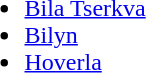<table>
<tr>
<td><br><ul><li><a href='#'>Bila Tserkva</a></li><li><a href='#'>Bilyn</a></li><li><a href='#'>Hoverla</a></li></ul></td>
</tr>
</table>
